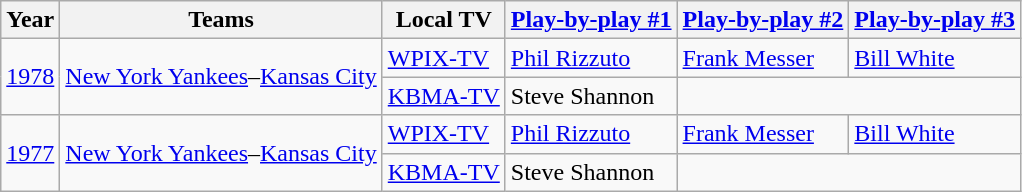<table class="wikitable">
<tr>
<th>Year</th>
<th>Teams</th>
<th>Local TV</th>
<th><a href='#'>Play-by-play #1</a></th>
<th><a href='#'>Play-by-play #2</a></th>
<th><a href='#'>Play-by-play #3</a></th>
</tr>
<tr>
<td rowspan="2"><a href='#'>1978</a></td>
<td rowspan="2"><a href='#'>New York Yankees</a>–<a href='#'>Kansas City</a></td>
<td><a href='#'>WPIX-TV</a></td>
<td><a href='#'>Phil Rizzuto</a></td>
<td><a href='#'>Frank Messer</a></td>
<td><a href='#'>Bill White</a></td>
</tr>
<tr>
<td><a href='#'>KBMA-TV</a></td>
<td>Steve Shannon</td>
</tr>
<tr>
<td rowspan="2"><a href='#'>1977</a></td>
<td rowspan="2"><a href='#'>New York Yankees</a>–<a href='#'>Kansas City</a></td>
<td><a href='#'>WPIX-TV</a></td>
<td><a href='#'>Phil Rizzuto</a></td>
<td><a href='#'>Frank Messer</a></td>
<td><a href='#'>Bill White</a></td>
</tr>
<tr>
<td><a href='#'>KBMA-TV</a></td>
<td>Steve Shannon</td>
</tr>
</table>
